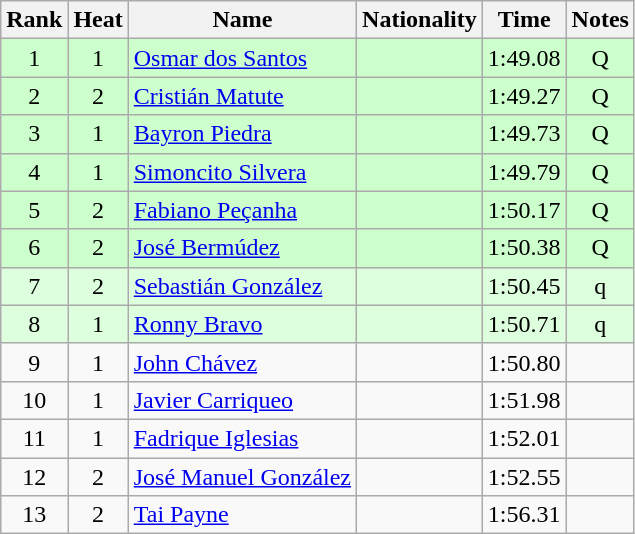<table class="wikitable sortable" style="text-align:center">
<tr>
<th>Rank</th>
<th>Heat</th>
<th>Name</th>
<th>Nationality</th>
<th>Time</th>
<th>Notes</th>
</tr>
<tr bgcolor=ccffcc>
<td>1</td>
<td>1</td>
<td align=left><a href='#'>Osmar dos Santos</a></td>
<td align=left></td>
<td>1:49.08</td>
<td>Q</td>
</tr>
<tr bgcolor=ccffcc>
<td>2</td>
<td>2</td>
<td align=left><a href='#'>Cristián Matute</a></td>
<td align=left></td>
<td>1:49.27</td>
<td>Q</td>
</tr>
<tr bgcolor=ccffcc>
<td>3</td>
<td>1</td>
<td align=left><a href='#'>Bayron Piedra</a></td>
<td align=left></td>
<td>1:49.73</td>
<td>Q</td>
</tr>
<tr bgcolor=ccffcc>
<td>4</td>
<td>1</td>
<td align=left><a href='#'>Simoncito Silvera</a></td>
<td align=left></td>
<td>1:49.79</td>
<td>Q</td>
</tr>
<tr bgcolor=ccffcc>
<td>5</td>
<td>2</td>
<td align=left><a href='#'>Fabiano Peçanha</a></td>
<td align=left></td>
<td>1:50.17</td>
<td>Q</td>
</tr>
<tr bgcolor=ccffcc>
<td>6</td>
<td>2</td>
<td align=left><a href='#'>José Bermúdez</a></td>
<td align=left></td>
<td>1:50.38</td>
<td>Q</td>
</tr>
<tr bgcolor=ddffdd>
<td>7</td>
<td>2</td>
<td align=left><a href='#'>Sebastián González</a></td>
<td align=left></td>
<td>1:50.45</td>
<td>q</td>
</tr>
<tr bgcolor=ddffdd>
<td>8</td>
<td>1</td>
<td align=left><a href='#'>Ronny Bravo</a></td>
<td align=left></td>
<td>1:50.71</td>
<td>q</td>
</tr>
<tr>
<td>9</td>
<td>1</td>
<td align=left><a href='#'>John Chávez</a></td>
<td align=left></td>
<td>1:50.80</td>
<td></td>
</tr>
<tr>
<td>10</td>
<td>1</td>
<td align=left><a href='#'>Javier Carriqueo</a></td>
<td align=left></td>
<td>1:51.98</td>
<td></td>
</tr>
<tr>
<td>11</td>
<td>1</td>
<td align=left><a href='#'>Fadrique Iglesias</a></td>
<td align=left></td>
<td>1:52.01</td>
<td></td>
</tr>
<tr>
<td>12</td>
<td>2</td>
<td align=left><a href='#'>José Manuel González</a></td>
<td align=left></td>
<td>1:52.55</td>
<td></td>
</tr>
<tr>
<td>13</td>
<td>2</td>
<td align=left><a href='#'>Tai Payne</a></td>
<td align=left></td>
<td>1:56.31</td>
<td></td>
</tr>
</table>
